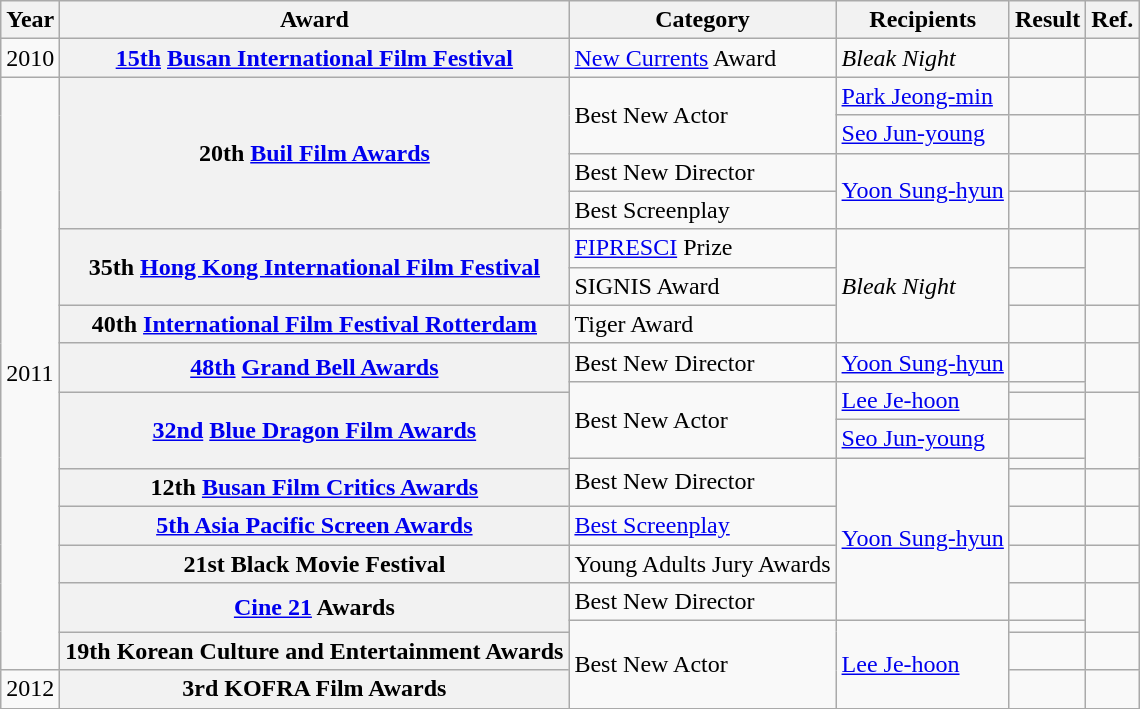<table class="wikitable plainrowheaders sortable">
<tr>
<th scope="col">Year</th>
<th scope="col">Award</th>
<th scope="col">Category</th>
<th scope="col">Recipients</th>
<th scope="col">Result</th>
<th scope="col">Ref.</th>
</tr>
<tr>
<td>2010</td>
<th scope="row"><a href='#'>15th</a> <a href='#'>Busan International Film Festival</a></th>
<td><a href='#'>New Currents</a> Award</td>
<td><em>Bleak Night</em></td>
<td></td>
<td></td>
</tr>
<tr>
<td rowspan=18>2011</td>
<th rowspan="4" scope="row">20th <a href='#'>Buil Film Awards</a></th>
<td rowspan=2>Best New Actor</td>
<td><a href='#'>Park Jeong-min</a></td>
<td></td>
<td></td>
</tr>
<tr>
<td><a href='#'>Seo Jun-young</a></td>
<td></td>
<td></td>
</tr>
<tr>
<td>Best New Director</td>
<td rowspan=2><a href='#'>Yoon Sung-hyun</a></td>
<td></td>
<td></td>
</tr>
<tr>
<td>Best Screenplay</td>
<td></td>
<td></td>
</tr>
<tr>
<th rowspan="2" scope="row">35th <a href='#'>Hong Kong International Film Festival</a></th>
<td><a href='#'>FIPRESCI</a> Prize</td>
<td rowspan=3><em>Bleak Night</em></td>
<td></td>
<td rowspan=2></td>
</tr>
<tr>
<td>SIGNIS Award</td>
<td></td>
</tr>
<tr>
<th scope="row">40th <a href='#'>International Film Festival Rotterdam</a></th>
<td>Tiger Award</td>
<td></td>
<td></td>
</tr>
<tr>
<th rowspan=2 scope="row"><a href='#'>48th</a> <a href='#'>Grand Bell Awards</a></th>
<td>Best New Director</td>
<td><a href='#'>Yoon Sung-hyun</a></td>
<td></td>
<td rowspan=2></td>
</tr>
<tr>
<td rowspan=3>Best New Actor</td>
<td rowspan=2><a href='#'>Lee Je-hoon</a></td>
<td></td>
</tr>
<tr>
<th rowspan=3 scope="row"><a href='#'>32nd</a> <a href='#'>Blue Dragon Film Awards</a></th>
<td></td>
<td rowspan=3></td>
</tr>
<tr>
<td><a href='#'>Seo Jun-young</a></td>
<td></td>
</tr>
<tr>
<td rowspan=2>Best New Director</td>
<td rowspan=5><a href='#'>Yoon Sung-hyun</a></td>
<td></td>
</tr>
<tr>
<th scope="row">12th <a href='#'>Busan Film Critics Awards</a></th>
<td></td>
<td></td>
</tr>
<tr>
<th scope="row"><a href='#'>5th Asia Pacific Screen Awards</a></th>
<td><a href='#'>Best Screenplay</a></td>
<td></td>
<td></td>
</tr>
<tr>
<th scope="row">21st Black Movie Festival</th>
<td>Young Adults Jury Awards</td>
<td></td>
<td></td>
</tr>
<tr>
<th scope="row" rowspan=2><a href='#'>Cine 21</a> Awards</th>
<td>Best New Director</td>
<td></td>
<td rowspan=2></td>
</tr>
<tr>
<td rowspan=3>Best New Actor</td>
<td rowspan=3><a href='#'>Lee Je-hoon</a></td>
<td></td>
</tr>
<tr>
<th scope="row">19th Korean Culture and Entertainment Awards</th>
<td></td>
<td></td>
</tr>
<tr>
<td>2012</td>
<th scope="row">3rd KOFRA Film Awards</th>
<td></td>
<td> </td>
</tr>
<tr>
</tr>
</table>
